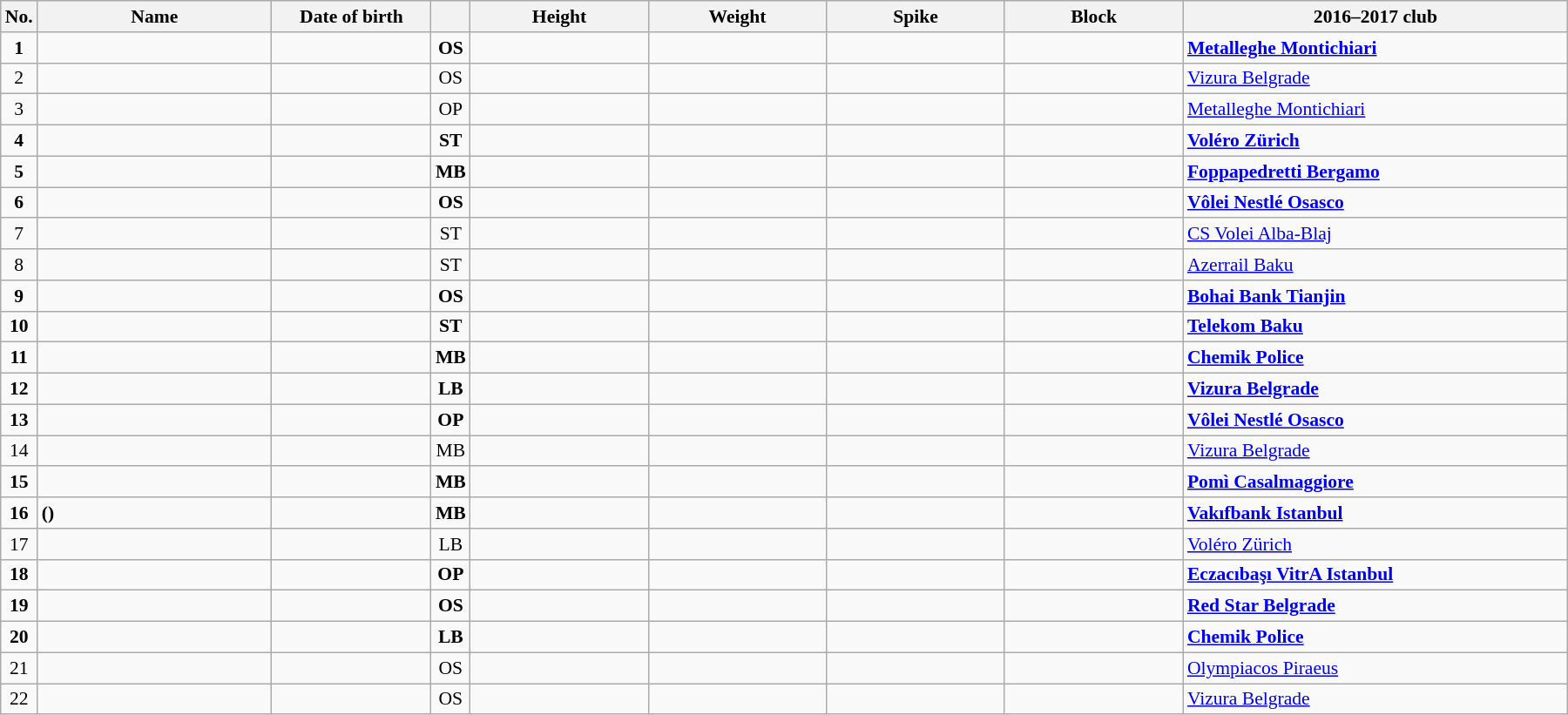<table class="wikitable sortable" style="font-size:90%; text-align:center;">
<tr>
<th>No.</th>
<th style="width:12em">Name</th>
<th style="width:8em">Date of birth</th>
<th></th>
<th style="width:9em">Height</th>
<th style="width:9em">Weight</th>
<th style="width:9em">Spike</th>
<th style="width:9em">Block</th>
<th style="width:20em">2016–2017 club</th>
</tr>
<tr style="font-weight:bold;">
<td>1</td>
<td align=left></td>
<td align=right></td>
<td>OS</td>
<td></td>
<td></td>
<td></td>
<td></td>
<td align=left> <a href='#'>Metalleghe Montichiari</a></td>
</tr>
<tr>
<td>2</td>
<td align=left></td>
<td align=right></td>
<td>OS</td>
<td></td>
<td></td>
<td></td>
<td></td>
<td align=left> <a href='#'>Vizura Belgrade</a></td>
</tr>
<tr>
<td>3</td>
<td align=left></td>
<td align=right></td>
<td>OP</td>
<td></td>
<td></td>
<td></td>
<td></td>
<td align=left> <a href='#'>Metalleghe Montichiari</a></td>
</tr>
<tr style="font-weight:bold;">
<td>4</td>
<td align=left></td>
<td align=right></td>
<td>ST</td>
<td></td>
<td></td>
<td></td>
<td></td>
<td align=left> <a href='#'>Voléro Zürich</a></td>
</tr>
<tr style="font-weight:bold;">
<td>5</td>
<td align=left></td>
<td align=right></td>
<td>MB</td>
<td></td>
<td></td>
<td></td>
<td></td>
<td align=left> <a href='#'>Foppapedretti Bergamo</a></td>
</tr>
<tr style="font-weight:bold;">
<td>6</td>
<td align=left></td>
<td align=right></td>
<td>OS</td>
<td></td>
<td></td>
<td></td>
<td></td>
<td align=left> <a href='#'>Vôlei Nestlé Osasco</a></td>
</tr>
<tr>
<td>7</td>
<td align=left></td>
<td align=right></td>
<td>ST</td>
<td></td>
<td></td>
<td></td>
<td></td>
<td align=left> <a href='#'>CS Volei Alba-Blaj</a></td>
</tr>
<tr>
<td>8</td>
<td align=left></td>
<td align=right></td>
<td>ST</td>
<td></td>
<td></td>
<td></td>
<td></td>
<td align=left> <a href='#'>Azerrail Baku</a></td>
</tr>
<tr style="font-weight:bold;">
<td>9</td>
<td align=left></td>
<td align=right></td>
<td>OS</td>
<td></td>
<td></td>
<td></td>
<td></td>
<td align=left> <a href='#'>Bohai Bank Tianjin</a></td>
</tr>
<tr style="font-weight:bold;">
<td>10</td>
<td align=left></td>
<td align=right></td>
<td>ST</td>
<td></td>
<td></td>
<td></td>
<td></td>
<td align=left> <a href='#'>Telekom Baku</a></td>
</tr>
<tr style="font-weight:bold;">
<td>11</td>
<td align=left></td>
<td align=right></td>
<td>MB</td>
<td></td>
<td></td>
<td></td>
<td></td>
<td align=left> <a href='#'>Chemik Police</a></td>
</tr>
<tr style="font-weight:bold;">
<td>12</td>
<td align=left></td>
<td align=right></td>
<td>LB</td>
<td></td>
<td></td>
<td></td>
<td></td>
<td align=left> <a href='#'>Vizura Belgrade</a></td>
</tr>
<tr style="font-weight:bold;">
<td>13</td>
<td align=left></td>
<td align=right></td>
<td>OP</td>
<td></td>
<td></td>
<td></td>
<td></td>
<td align=left> <a href='#'>Vôlei Nestlé Osasco</a></td>
</tr>
<tr>
<td>14</td>
<td align=left></td>
<td align=right></td>
<td>MB</td>
<td></td>
<td></td>
<td></td>
<td></td>
<td align=left> <a href='#'>Vizura Belgrade</a></td>
</tr>
<tr style="font-weight:bold;">
<td>15</td>
<td align=left></td>
<td align=right></td>
<td>MB</td>
<td></td>
<td></td>
<td></td>
<td></td>
<td align=left> <a href='#'>Pomì Casalmaggiore</a></td>
</tr>
<tr style="font-weight:bold;">
<td>16</td>
<td align=left> ()</td>
<td align=right></td>
<td>MB</td>
<td></td>
<td></td>
<td></td>
<td></td>
<td align=left> <a href='#'>Vakıfbank Istanbul</a></td>
</tr>
<tr>
<td>17</td>
<td align=left></td>
<td align=right></td>
<td>LB</td>
<td></td>
<td></td>
<td></td>
<td></td>
<td align=left> <a href='#'>Voléro Zürich</a></td>
</tr>
<tr style="font-weight:bold;">
<td>18</td>
<td align=left></td>
<td align=right></td>
<td>OP</td>
<td></td>
<td></td>
<td></td>
<td></td>
<td align=left> <a href='#'>Eczacıbaşı VitrA Istanbul</a></td>
</tr>
<tr style="font-weight:bold;">
<td>19</td>
<td align=left></td>
<td align=right></td>
<td>OS</td>
<td></td>
<td></td>
<td></td>
<td></td>
<td align=left> <a href='#'>Red Star Belgrade</a></td>
</tr>
<tr style="font-weight:bold;">
<td>20</td>
<td align=left></td>
<td align=right></td>
<td>LB</td>
<td></td>
<td></td>
<td></td>
<td></td>
<td align=left> <a href='#'>Chemik Police</a></td>
</tr>
<tr>
<td>21</td>
<td align=left></td>
<td align=right></td>
<td>OS</td>
<td></td>
<td></td>
<td></td>
<td></td>
<td align=left> <a href='#'>Olympiacos Piraeus</a></td>
</tr>
<tr>
<td>22</td>
<td align=left></td>
<td align=right></td>
<td>OS</td>
<td></td>
<td></td>
<td></td>
<td></td>
<td align=left> <a href='#'>Vizura Belgrade</a></td>
</tr>
</table>
